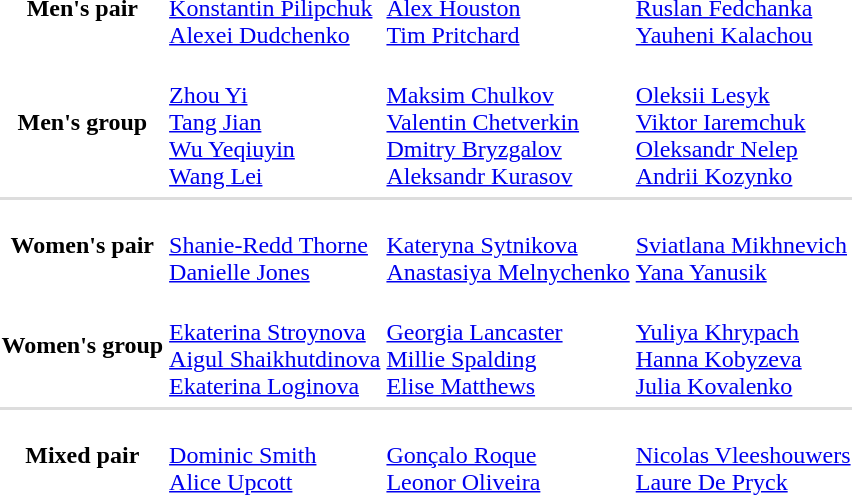<table>
<tr>
<th scope="row">Men's pair</th>
<td><br><a href='#'>Konstantin Pilipchuk</a><br><a href='#'>Alexei Dudchenko</a></td>
<td><br><a href='#'>Alex Houston</a><br><a href='#'>Tim Pritchard</a></td>
<td><br><a href='#'>Ruslan Fedchanka</a><br><a href='#'>Yauheni Kalachou</a></td>
</tr>
<tr>
<th scope="row">Men's group</th>
<td><br><a href='#'>Zhou Yi</a><br><a href='#'>Tang Jian</a><br><a href='#'>Wu Yeqiuyin</a><br><a href='#'>Wang Lei</a></td>
<td><br><a href='#'>Maksim Chulkov</a><br><a href='#'>Valentin Chetverkin</a><br><a href='#'>Dmitry Bryzgalov</a><br><a href='#'>Aleksandr Kurasov</a></td>
<td><br><a href='#'>Oleksii Lesyk</a><br><a href='#'>Viktor Iaremchuk</a><br><a href='#'>Oleksandr Nelep</a><br><a href='#'>Andrii Kozynko</a></td>
</tr>
<tr>
</tr>
<tr bgcolor=#DDDDDD>
<td colspan=4></td>
</tr>
<tr>
<th scope="row">Women's pair</th>
<td><br><a href='#'>Shanie-Redd Thorne</a><br><a href='#'>Danielle Jones</a></td>
<td><br><a href='#'>Kateryna Sytnikova</a><br><a href='#'>Anastasiya Melnychenko</a></td>
<td><br><a href='#'>Sviatlana Mikhnevich</a><br><a href='#'>Yana Yanusik</a></td>
</tr>
<tr>
<th scope="row">Women's group</th>
<td><br><a href='#'>Ekaterina Stroynova</a><br><a href='#'>Aigul Shaikhutdinova</a><br><a href='#'>Ekaterina Loginova</a></td>
<td><br><a href='#'>Georgia Lancaster</a><br><a href='#'>Millie Spalding</a><br><a href='#'>Elise Matthews</a></td>
<td><br><a href='#'>Yuliya Khrypach</a><br><a href='#'>Hanna Kobyzeva</a><br><a href='#'>Julia Kovalenko</a></td>
</tr>
<tr>
</tr>
<tr bgcolor=#DDDDDD>
<td colspan=4></td>
</tr>
<tr>
<th scope="row">Mixed pair</th>
<td><br><a href='#'>Dominic Smith</a><br><a href='#'>Alice Upcott</a></td>
<td><br><a href='#'>Gonçalo Roque</a><br><a href='#'>Leonor Oliveira</a></td>
<td><br><a href='#'>Nicolas Vleeshouwers</a><br><a href='#'>Laure De Pryck</a></td>
</tr>
</table>
